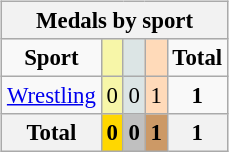<table class="wikitable" style="font-size:95%; float: right;">
<tr style="background:#efefef;">
<th colspan=5>Medals by sport</th>
</tr>
<tr align=center>
<td><strong>Sport</strong></td>
<td bgcolor=#f7f6a8></td>
<td bgcolor=#dce5e5></td>
<td bgcolor=#ffdab9></td>
<td><strong>Total</strong></td>
</tr>
<tr align=center>
<td><a href='#'>Wrestling</a></td>
<td style="background:#F7F6A8;">0</td>
<td style="background:#DCE5E5;">0</td>
<td style="background:#FFDAB9;">1</td>
<td><strong>1</strong></td>
</tr>
<tr align=center>
<th>Total</th>
<th style="background:gold;">0</th>
<th style="background:silver;">0</th>
<th style="background:#c96;">1</th>
<th>1</th>
</tr>
</table>
